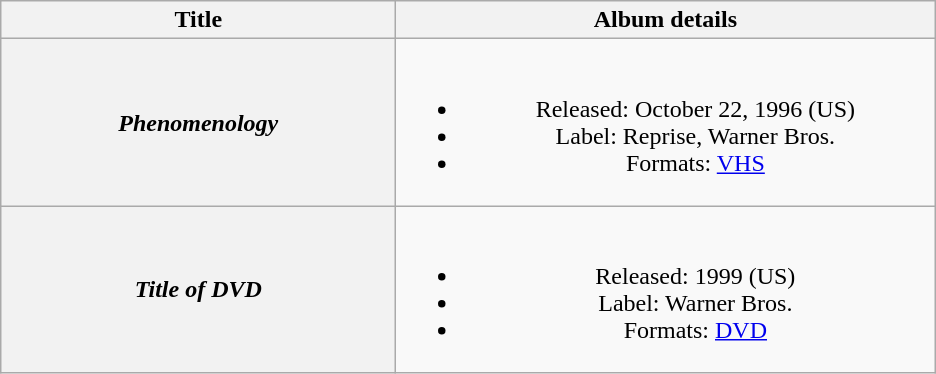<table class="wikitable plainrowheaders" style="text-align:center;">
<tr>
<th scope="col" style="width:16em;">Title</th>
<th scope="col" style="width:22em;">Album details</th>
</tr>
<tr>
<th scope="row"><em>Phenomenology</em></th>
<td><br><ul><li>Released: October 22, 1996 <span>(US)</span></li><li>Label: Reprise, Warner Bros.</li><li>Formats: <a href='#'>VHS</a></li></ul></td>
</tr>
<tr>
<th scope="row"><em>Title of DVD</em></th>
<td><br><ul><li>Released: 1999 <span>(US)</span></li><li>Label: Warner Bros.</li><li>Formats: <a href='#'>DVD</a></li></ul></td>
</tr>
</table>
